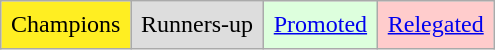<table class="wikitable">
<tr>
<td style="background-color:#FE2;padding:0.4em">Champions</td>
<td style="background-color:#DDD;padding:0.4em">Runners-up</td>
<td style="background-color:#DFD;padding:0.4em"><a href='#'>Promoted</a></td>
<td style="background-color:#FCC;padding:0.4em"><a href='#'>Relegated</a></td>
</tr>
</table>
